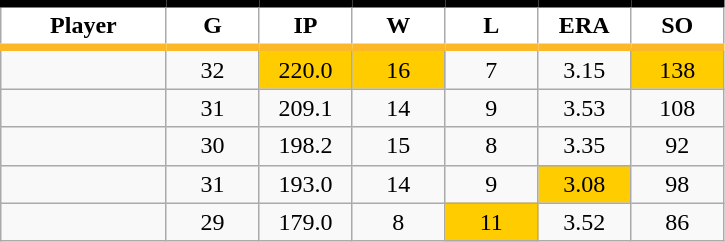<table class="wikitable sortable">
<tr>
<th style="background:#FFFFFF; border-top:#000000 5px solid; border-bottom:#FDB827 5px solid;" width="16%">Player</th>
<th style="background:#FFFFFF; border-top:#000000 5px solid; border-bottom:#FDB827 5px solid;" width="9%">G</th>
<th style="background:#FFFFFF; border-top:#000000 5px solid; border-bottom:#FDB827 5px solid;" width="9%">IP</th>
<th style="background:#FFFFFF; border-top:#000000 5px solid; border-bottom:#FDB827 5px solid;" width="9%">W</th>
<th style="background:#FFFFFF; border-top:#000000 5px solid; border-bottom:#FDB827 5px solid;" width="9%">L</th>
<th style="background:#FFFFFF; border-top:#000000 5px solid; border-bottom:#FDB827 5px solid;" width="9%">ERA</th>
<th style="background:#FFFFFF; border-top:#000000 5px solid; border-bottom:#FDB827 5px solid;" width="9%">SO</th>
</tr>
<tr align="center">
<td></td>
<td>32</td>
<td bgcolor="#FFCC00">220.0</td>
<td bgcolor="#FFCC00">16</td>
<td>7</td>
<td>3.15</td>
<td bgcolor="#FFCC00">138</td>
</tr>
<tr align="center">
<td></td>
<td>31</td>
<td>209.1</td>
<td>14</td>
<td>9</td>
<td>3.53</td>
<td>108</td>
</tr>
<tr align="center">
<td></td>
<td>30</td>
<td>198.2</td>
<td>15</td>
<td>8</td>
<td>3.35</td>
<td>92</td>
</tr>
<tr align="center">
<td></td>
<td>31</td>
<td>193.0</td>
<td>14</td>
<td>9</td>
<td bgcolor="#FFCC00">3.08</td>
<td>98</td>
</tr>
<tr align="center">
<td></td>
<td>29</td>
<td>179.0</td>
<td>8</td>
<td bgcolor="#FFCC00">11</td>
<td>3.52</td>
<td>86</td>
</tr>
</table>
